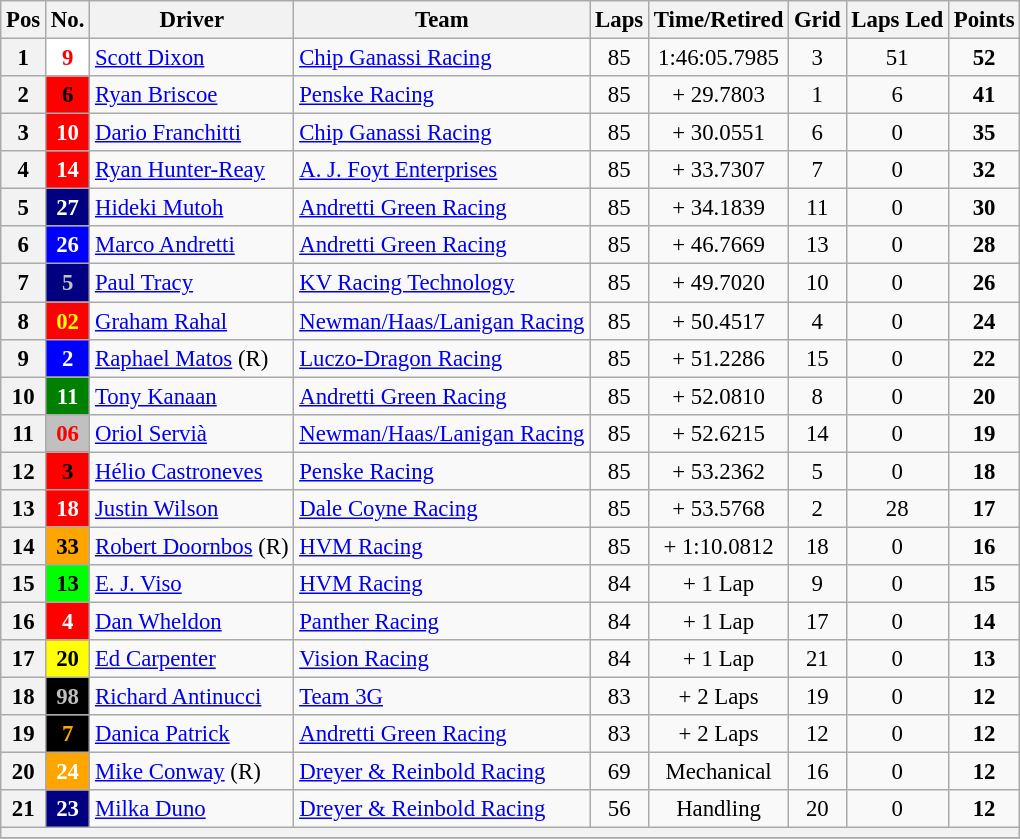<table class="wikitable" style="font-size:95%;">
<tr>
<th>Pos</th>
<th>No.</th>
<th>Driver</th>
<th>Team</th>
<th>Laps</th>
<th>Time/Retired</th>
<th>Grid</th>
<th>Laps Led</th>
<th>Points</th>
</tr>
<tr>
<th>1</th>
<td style="background:#FFFFFF; color:red;" align=center><strong>9</strong></td>
<td> <a href='#'>Scott Dixon</a></td>
<td><a href='#'>Chip Ganassi Racing</a></td>
<td align=center>85</td>
<td align=center>1:46:05.7985</td>
<td align=center>3</td>
<td align=center>51</td>
<td align=center><strong>52</strong></td>
</tr>
<tr>
<th>2</th>
<td style="background:#FF0000; color:black;" align="center"><strong>6</strong></td>
<td> <a href='#'>Ryan Briscoe</a></td>
<td><a href='#'>Penske Racing</a></td>
<td align=center>85</td>
<td align=center>+ 29.7803</td>
<td align=center>1</td>
<td align=center>6</td>
<td align=center><strong>41</strong></td>
</tr>
<tr>
<th>3</th>
<td style="background:red; color:white;" align=center><strong>10</strong></td>
<td> <a href='#'>Dario Franchitti</a></td>
<td><a href='#'>Chip Ganassi Racing</a></td>
<td align=center>85</td>
<td align=center>+ 30.0551</td>
<td align=center>6</td>
<td align=center>0</td>
<td align=center><strong>35</strong></td>
</tr>
<tr>
<th>4</th>
<td style="background:red; color:white;" align=center><strong>14</strong></td>
<td> <a href='#'>Ryan Hunter-Reay</a></td>
<td><a href='#'>A. J. Foyt Enterprises</a></td>
<td align=center>85</td>
<td align=center>+ 33.7307</td>
<td align=center>7</td>
<td align=center>0</td>
<td align=center><strong>32</strong></td>
</tr>
<tr>
<th>5</th>
<td style="background:navy; color:white;" align=center><strong>27</strong></td>
<td> <a href='#'>Hideki Mutoh</a></td>
<td><a href='#'>Andretti Green Racing</a></td>
<td align=center>85</td>
<td align=center>+ 34.1839</td>
<td align=center>11</td>
<td align=center>0</td>
<td align=center><strong>30</strong></td>
</tr>
<tr>
<th>6</th>
<td style="background:blue; color:white;" align=center><strong>26</strong></td>
<td> <a href='#'>Marco Andretti</a></td>
<td><a href='#'>Andretti Green Racing</a></td>
<td align=center>85</td>
<td align=center>+ 46.7669</td>
<td align=center>13</td>
<td align=center>0</td>
<td align=center><strong>28</strong></td>
</tr>
<tr>
<th>7</th>
<td style="background:navy; color:silver;" align=center><strong>5</strong></td>
<td> <a href='#'>Paul Tracy</a></td>
<td><a href='#'>KV Racing Technology</a></td>
<td align=center>85</td>
<td align=center>+ 49.7020</td>
<td align=center>10</td>
<td align=center>0</td>
<td align=center><strong>26</strong></td>
</tr>
<tr>
<th>8</th>
<td style="background:red; color:yellow;" align=center><strong>02</strong></td>
<td> <a href='#'>Graham Rahal</a></td>
<td><a href='#'>Newman/Haas/Lanigan Racing</a></td>
<td align=center>85</td>
<td align=center>+ 50.4517</td>
<td align=center>4</td>
<td align=center>0</td>
<td align=center><strong>24</strong></td>
</tr>
<tr>
<th>9</th>
<td style="background:blue; color:white;" align=center><strong>2</strong></td>
<td> <a href='#'>Raphael Matos</a> (R)</td>
<td><a href='#'>Luczo-Dragon Racing</a></td>
<td align=center>85</td>
<td align=center>+ 51.2286</td>
<td align=center>15</td>
<td align=center>0</td>
<td align=center><strong>22</strong></td>
</tr>
<tr>
<th>10</th>
<td style="background:green; color:white;" align=center><strong>11</strong></td>
<td> <a href='#'>Tony Kanaan</a></td>
<td><a href='#'>Andretti Green Racing</a></td>
<td align=center>85</td>
<td align=center>+ 52.0810</td>
<td align=center>8</td>
<td align=center>0</td>
<td align=center><strong>20</strong></td>
</tr>
<tr>
<th>11</th>
<td style="background:silver; color:red;" align=center><strong>06</strong></td>
<td> <a href='#'>Oriol Servià</a></td>
<td><a href='#'>Newman/Haas/Lanigan Racing</a></td>
<td align=center>85</td>
<td align=center>+ 52.6215</td>
<td align=center>14</td>
<td align=center>0</td>
<td align=center><strong>19</strong></td>
</tr>
<tr>
<th>12</th>
<td style="background:#FF0000; color:black;" align="center"><strong>3</strong></td>
<td> <a href='#'>Hélio Castroneves</a></td>
<td><a href='#'>Penske Racing</a></td>
<td align=center>85</td>
<td align=center>+ 53.2362</td>
<td align=center>5</td>
<td align=center>0</td>
<td align=center><strong>18</strong></td>
</tr>
<tr>
<th>13</th>
<td style="background:red; color:white;" align=center><strong>18</strong></td>
<td> <a href='#'>Justin Wilson</a></td>
<td><a href='#'>Dale Coyne Racing</a></td>
<td align=center>85</td>
<td align=center>+ 53.5768</td>
<td align=center>2</td>
<td align=center>28</td>
<td align=center><strong>17</strong></td>
</tr>
<tr>
<th>14</th>
<td style="background:orange; color:black;" align=center><strong>33</strong></td>
<td> <a href='#'>Robert Doornbos</a> (R)</td>
<td><a href='#'>HVM Racing</a></td>
<td align=center>85</td>
<td align=center>+ 1:10.0812</td>
<td align=center>18</td>
<td align=center>0</td>
<td align=center><strong>16</strong></td>
</tr>
<tr>
<th>15</th>
<td style="background:lime; color:black;" align=center><strong>13</strong></td>
<td> <a href='#'>E. J. Viso</a></td>
<td><a href='#'>HVM Racing</a></td>
<td align=center>84</td>
<td align=center>+ 1 Lap</td>
<td align=center>9</td>
<td align=center>0</td>
<td align=center><strong>15</strong></td>
</tr>
<tr>
<th>16</th>
<td style="background:red; color:white;" align=center><strong>4</strong></td>
<td> <a href='#'>Dan Wheldon</a></td>
<td><a href='#'>Panther Racing</a></td>
<td align=center>84</td>
<td align=center>+ 1 Lap</td>
<td align=center>17</td>
<td align=center>0</td>
<td align=center><strong>14</strong></td>
</tr>
<tr>
<th>17</th>
<td style="background:yellow; color:black;" align=center><strong>20</strong></td>
<td> <a href='#'>Ed Carpenter</a></td>
<td><a href='#'>Vision Racing</a></td>
<td align=center>84</td>
<td align=center>+ 1 Lap</td>
<td align=center>21</td>
<td align=center>0</td>
<td align=center><strong>13</strong></td>
</tr>
<tr>
<th>18</th>
<td style="background:black; color:silver;" align=center><strong>98</strong></td>
<td> <a href='#'>Richard Antinucci</a></td>
<td><a href='#'>Team 3G</a></td>
<td align=center>83</td>
<td align=center>+ 2 Laps</td>
<td align=center>19</td>
<td align=center>0</td>
<td align=center><strong>12</strong></td>
</tr>
<tr>
<th>19</th>
<td style="background:black; color:orange;" align=center><strong>7</strong></td>
<td> <a href='#'>Danica Patrick</a></td>
<td><a href='#'>Andretti Green Racing</a></td>
<td align=center>83</td>
<td align=center>+ 2 Laps</td>
<td align=center>12</td>
<td align=center>0</td>
<td align=center><strong>12</strong></td>
</tr>
<tr>
<th>20</th>
<td style="background:orange; color:white;" align=center><strong>24</strong></td>
<td> <a href='#'>Mike Conway</a> (R)</td>
<td><a href='#'>Dreyer & Reinbold Racing</a></td>
<td align=center>69</td>
<td align=center>Mechanical</td>
<td align=center>16</td>
<td align=center>0</td>
<td align=center><strong>12</strong></td>
</tr>
<tr>
<th>21</th>
<td style="background:navy; color:white;" align=center><strong>23</strong></td>
<td> <a href='#'>Milka Duno</a></td>
<td><a href='#'>Dreyer & Reinbold Racing</a></td>
<td align=center>56</td>
<td align=center>Handling</td>
<td align=center>20</td>
<td align=center>0</td>
<td align=center><strong>12</strong></td>
</tr>
<tr>
<th colspan=9></th>
</tr>
<tr>
</tr>
</table>
